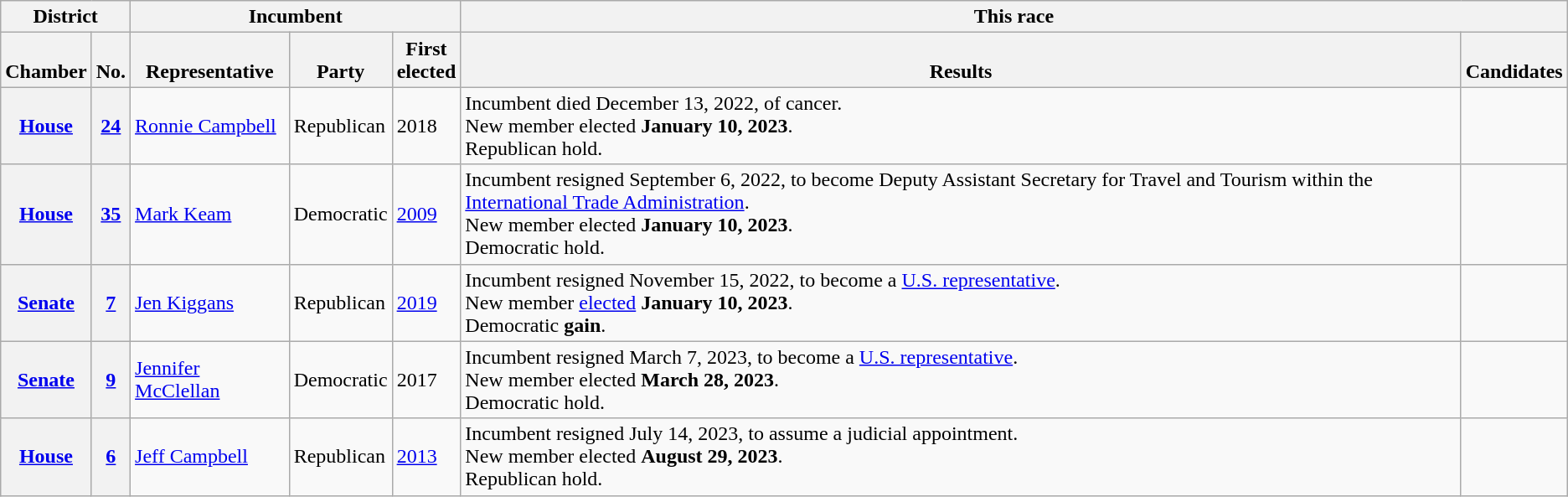<table class="wikitable sortable">
<tr valign=bottom>
<th colspan="2">District</th>
<th colspan="3">Incumbent</th>
<th colspan="2">This race</th>
</tr>
<tr valign=bottom>
<th>Chamber</th>
<th>No.</th>
<th>Representative</th>
<th>Party</th>
<th>First<br>elected</th>
<th>Results</th>
<th>Candidates</th>
</tr>
<tr>
<th><a href='#'>House</a></th>
<th><a href='#'>24</a></th>
<td><a href='#'>Ronnie Campbell</a></td>
<td>Republican</td>
<td>2018<br></td>
<td data-sort-value=1/10/2023 >Incumbent died December 13, 2022, of cancer.<br>New member elected <strong>January 10, 2023</strong>.<br>Republican hold.</td>
<td nowrap></td>
</tr>
<tr>
<th><a href='#'>House</a></th>
<th><a href='#'>35</a></th>
<td><a href='#'>Mark Keam</a></td>
<td>Democratic</td>
<td><a href='#'>2009</a></td>
<td data-sort-value=1/10/2023 >Incumbent resigned September 6, 2022, to become Deputy Assistant Secretary for Travel and Tourism within the <a href='#'>International Trade Administration</a>.<br>New member elected <strong>January 10, 2023</strong>.<br>Democratic hold.</td>
<td nowrap></td>
</tr>
<tr>
<th><a href='#'>Senate</a></th>
<th><a href='#'>7</a></th>
<td><a href='#'>Jen Kiggans</a></td>
<td>Republican</td>
<td><a href='#'>2019</a></td>
<td data-sort-value=1/10/2023 >Incumbent resigned November 15, 2022, to become a <a href='#'>U.S. representative</a>.<br>New member <a href='#'>elected</a> <strong>January 10, 2023</strong>.<br>Democratic <strong>gain</strong>.</td>
<td nowrap></td>
</tr>
<tr>
<th><a href='#'>Senate</a></th>
<th><a href='#'>9</a></th>
<td><a href='#'>Jennifer McClellan</a></td>
<td>Democratic</td>
<td>2017<br></td>
<td>Incumbent resigned March 7, 2023, to become a <a href='#'>U.S. representative</a>.<br>New member elected <strong>March 28, 2023</strong>.<br>Democratic hold.</td>
<td nowrap></td>
</tr>
<tr>
<th><a href='#'>House</a></th>
<th><a href='#'>6</a></th>
<td><a href='#'>Jeff Campbell</a></td>
<td>Republican</td>
<td><a href='#'>2013</a></td>
<td>Incumbent resigned July 14, 2023, to assume a judicial appointment.<br>New member elected <strong>August 29, 2023</strong>.<br>Republican hold.</td>
<td nowrap></td>
</tr>
</table>
